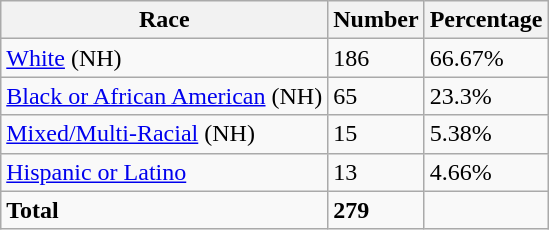<table class="wikitable">
<tr>
<th>Race</th>
<th>Number</th>
<th>Percentage</th>
</tr>
<tr>
<td><a href='#'>White</a> (NH)</td>
<td>186</td>
<td>66.67%</td>
</tr>
<tr>
<td><a href='#'>Black or African American</a> (NH)</td>
<td>65</td>
<td>23.3%</td>
</tr>
<tr>
<td><a href='#'>Mixed/Multi-Racial</a> (NH)</td>
<td>15</td>
<td>5.38%</td>
</tr>
<tr>
<td><a href='#'>Hispanic or Latino</a></td>
<td>13</td>
<td>4.66%</td>
</tr>
<tr>
<td><strong>Total</strong></td>
<td><strong>279</strong></td>
<td></td>
</tr>
</table>
